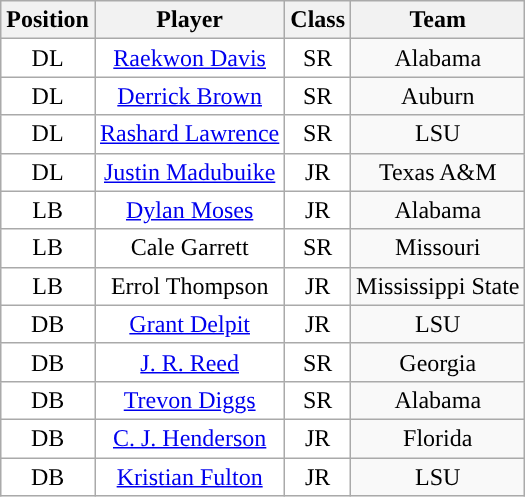<table class="wikitable sortable">
<tr>
<th>Position</th>
<th>Player</th>
<th>Class</th>
<th>Team</th>
</tr>
<tr style="text-align:center;">
<td style="background:white">DL</td>
<td style="background:white"><a href='#'>Raekwon Davis</a></td>
<td style="background:white">SR</td>
<td>Alabama</td>
</tr>
<tr style="text-align:center;">
<td style="background:white">DL</td>
<td style="background:white"><a href='#'>Derrick Brown</a></td>
<td style="background:white">SR</td>
<td>Auburn</td>
</tr>
<tr style="text-align:center;">
<td style="background:white">DL</td>
<td style="background:white"><a href='#'>Rashard Lawrence</a></td>
<td style="background:white">SR</td>
<td>LSU</td>
</tr>
<tr style="text-align:center;">
<td style="background:white">DL</td>
<td style="background:white"><a href='#'>Justin Madubuike</a></td>
<td style="background:white">JR</td>
<td>Texas A&M</td>
</tr>
<tr style="text-align:center;">
<td style="background:white">LB</td>
<td style="background:white"><a href='#'>Dylan Moses</a></td>
<td style="background:white">JR</td>
<td>Alabama</td>
</tr>
<tr style="text-align:center;">
<td style="background:white">LB</td>
<td style="background:white">Cale Garrett</td>
<td style="background:white">SR</td>
<td>Missouri</td>
</tr>
<tr style="text-align:center;">
<td style="background:white">LB</td>
<td style="background:white">Errol Thompson</td>
<td style="background:white">JR</td>
<td>Mississippi State</td>
</tr>
<tr style="text-align:center;">
<td style="background:white">DB</td>
<td style="background:white"><a href='#'>Grant Delpit</a></td>
<td style="background:white">JR</td>
<td>LSU</td>
</tr>
<tr style="text-align:center;">
<td style="background:white">DB</td>
<td style="background:white"><a href='#'>J. R. Reed</a></td>
<td style="background:white">SR</td>
<td>Georgia</td>
</tr>
<tr style="text-align:center;">
<td style="background:white">DB</td>
<td style="background:white"><a href='#'>Trevon Diggs</a></td>
<td style="background:white">SR</td>
<td>Alabama</td>
</tr>
<tr style="text-align:center;">
<td style="background:white">DB</td>
<td style="background:white"><a href='#'>C. J. Henderson</a></td>
<td style="background:white">JR</td>
<td>Florida</td>
</tr>
<tr style="text-align:center;">
<td style="background:white">DB</td>
<td style="background:white"><a href='#'>Kristian Fulton</a></td>
<td style="background:white">JR</td>
<td>LSU</td>
</tr>
</table>
